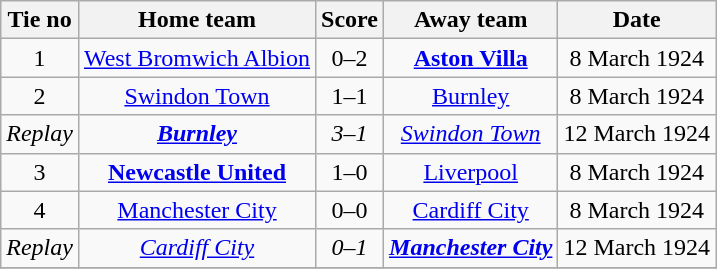<table class="wikitable" style="text-align: center">
<tr>
<th>Tie no</th>
<th>Home team</th>
<th>Score</th>
<th>Away team</th>
<th>Date</th>
</tr>
<tr>
<td>1</td>
<td><a href='#'>West Bromwich Albion</a></td>
<td>0–2</td>
<td><strong><a href='#'>Aston Villa</a></strong></td>
<td>8 March 1924</td>
</tr>
<tr>
<td>2</td>
<td><a href='#'>Swindon Town</a></td>
<td>1–1</td>
<td><a href='#'>Burnley</a></td>
<td>8 March 1924</td>
</tr>
<tr>
<td><em>Replay</em></td>
<td><strong><em><a href='#'>Burnley</a></em></strong></td>
<td><em>3–1</em></td>
<td><em><a href='#'>Swindon Town</a></em></td>
<td>12 March 1924</td>
</tr>
<tr>
<td>3</td>
<td><strong><a href='#'>Newcastle United</a></strong></td>
<td>1–0</td>
<td><a href='#'>Liverpool</a></td>
<td>8 March 1924</td>
</tr>
<tr>
<td>4</td>
<td><a href='#'>Manchester City</a></td>
<td>0–0</td>
<td><a href='#'>Cardiff City</a></td>
<td>8 March 1924</td>
</tr>
<tr>
<td><em>Replay</em></td>
<td><em><a href='#'>Cardiff City</a></em></td>
<td><em>0–1</em></td>
<td><strong><em><a href='#'>Manchester City</a></em></strong></td>
<td>12 March 1924</td>
</tr>
<tr>
</tr>
</table>
